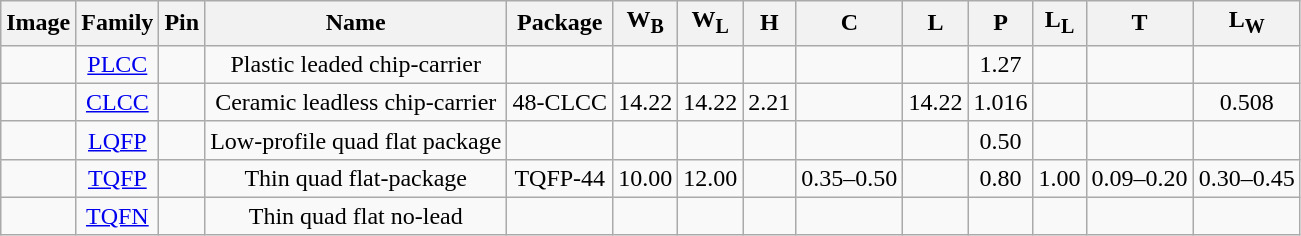<table class="wikitable" style="text-align: center;">
<tr>
<th>Image</th>
<th>Family</th>
<th>Pin</th>
<th>Name</th>
<th>Package</th>
<th>W<sub>B</sub></th>
<th>W<sub>L</sub></th>
<th>H</th>
<th>C</th>
<th>L</th>
<th>P</th>
<th>L<sub>L</sub></th>
<th>T</th>
<th>L<sub>W</sub></th>
</tr>
<tr>
<td></td>
<td><a href='#'>PLCC</a></td>
<td></td>
<td>Plastic leaded chip-carrier</td>
<td></td>
<td></td>
<td></td>
<td></td>
<td></td>
<td></td>
<td>1.27</td>
<td></td>
<td></td>
<td></td>
</tr>
<tr>
<td></td>
<td><a href='#'>CLCC</a></td>
<td></td>
<td>Ceramic leadless chip-carrier</td>
<td>48-CLCC</td>
<td>14.22</td>
<td>14.22</td>
<td>2.21</td>
<td></td>
<td>14.22</td>
<td>1.016</td>
<td></td>
<td></td>
<td>0.508</td>
</tr>
<tr>
<td></td>
<td><a href='#'>LQFP</a></td>
<td></td>
<td>Low-profile quad flat package</td>
<td></td>
<td></td>
<td></td>
<td></td>
<td></td>
<td></td>
<td>0.50</td>
<td></td>
<td></td>
<td></td>
</tr>
<tr>
<td></td>
<td><a href='#'>TQFP</a></td>
<td></td>
<td>Thin quad flat-package</td>
<td>TQFP-44</td>
<td>10.00</td>
<td>12.00</td>
<td></td>
<td>0.35–0.50</td>
<td></td>
<td>0.80</td>
<td>1.00</td>
<td>0.09–0.20</td>
<td>0.30–0.45</td>
</tr>
<tr>
<td></td>
<td><a href='#'>TQFN</a></td>
<td></td>
<td>Thin quad flat no-lead</td>
<td></td>
<td></td>
<td></td>
<td></td>
<td></td>
<td></td>
<td></td>
<td></td>
<td></td>
<td></td>
</tr>
</table>
